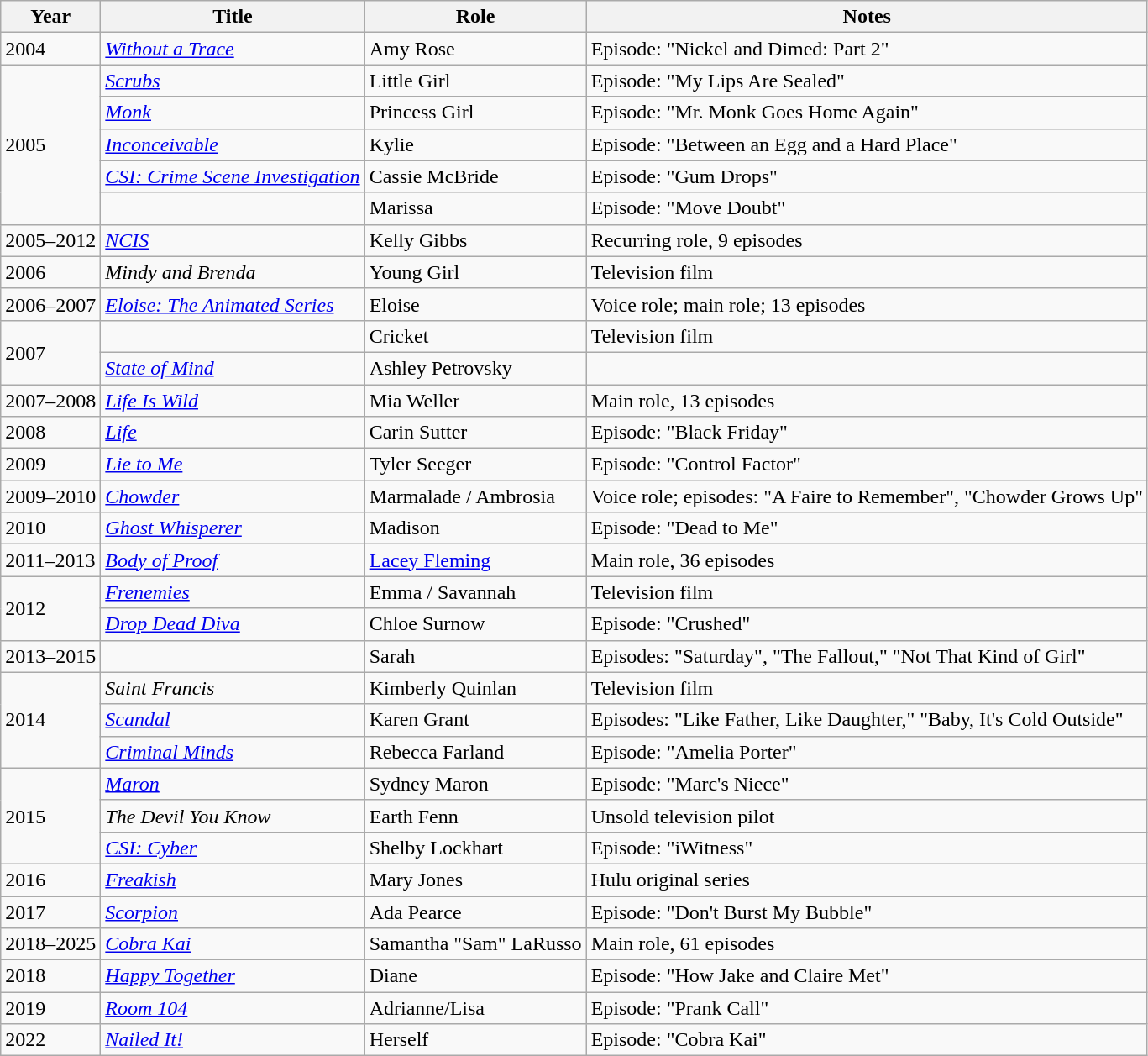<table class="wikitable sortable">
<tr>
<th>Year</th>
<th>Title</th>
<th>Role</th>
<th class="unsortable">Notes</th>
</tr>
<tr>
<td>2004</td>
<td><em><a href='#'>Without a Trace</a></em></td>
<td>Amy Rose</td>
<td>Episode: "Nickel and Dimed: Part 2"</td>
</tr>
<tr>
<td rowspan="5">2005</td>
<td><em><a href='#'>Scrubs</a></em></td>
<td>Little Girl</td>
<td>Episode: "My Lips Are Sealed"</td>
</tr>
<tr>
<td><em><a href='#'>Monk</a></em></td>
<td>Princess Girl</td>
<td>Episode: "Mr. Monk Goes Home Again"</td>
</tr>
<tr>
<td><em><a href='#'>Inconceivable</a></em></td>
<td>Kylie</td>
<td>Episode: "Between an Egg and a Hard Place"</td>
</tr>
<tr>
<td><em><a href='#'>CSI: Crime Scene Investigation</a></em></td>
<td>Cassie McBride</td>
<td>Episode: "Gum Drops"</td>
</tr>
<tr>
<td><em></em></td>
<td>Marissa</td>
<td>Episode: "Move Doubt"</td>
</tr>
<tr>
<td>2005–2012</td>
<td><em><a href='#'>NCIS</a></em></td>
<td>Kelly Gibbs</td>
<td>Recurring role, 9 episodes</td>
</tr>
<tr>
<td>2006</td>
<td><em>Mindy and Brenda</em></td>
<td>Young Girl</td>
<td>Television film</td>
</tr>
<tr>
<td>2006–2007</td>
<td><em><a href='#'>Eloise: The Animated Series</a></em></td>
<td>Eloise</td>
<td>Voice role; main role; 13 episodes</td>
</tr>
<tr>
<td rowspan="2">2007</td>
<td><em></em></td>
<td>Cricket</td>
<td>Television film</td>
</tr>
<tr>
<td><em><a href='#'>State of Mind</a></em></td>
<td>Ashley Petrovsky</td>
<td></td>
</tr>
<tr>
<td>2007–2008</td>
<td><em><a href='#'>Life Is Wild</a></em></td>
<td>Mia Weller</td>
<td>Main role, 13 episodes</td>
</tr>
<tr>
<td>2008</td>
<td><em><a href='#'>Life</a></em></td>
<td>Carin Sutter</td>
<td>Episode: "Black Friday"</td>
</tr>
<tr>
<td>2009</td>
<td><em><a href='#'>Lie to Me</a></em></td>
<td>Tyler Seeger</td>
<td>Episode: "Control Factor"</td>
</tr>
<tr>
<td>2009–2010</td>
<td><em><a href='#'>Chowder</a></em></td>
<td>Marmalade / Ambrosia</td>
<td>Voice role; episodes: "A Faire to Remember", "Chowder Grows Up"</td>
</tr>
<tr>
<td>2010</td>
<td><em><a href='#'>Ghost Whisperer</a></em></td>
<td>Madison</td>
<td>Episode: "Dead to Me"</td>
</tr>
<tr>
<td>2011–2013</td>
<td><em><a href='#'>Body of Proof</a></em></td>
<td><a href='#'>Lacey Fleming</a></td>
<td>Main role, 36 episodes</td>
</tr>
<tr>
<td rowspan="2">2012</td>
<td><em><a href='#'>Frenemies</a></em></td>
<td>Emma / Savannah</td>
<td>Television film</td>
</tr>
<tr>
<td><em><a href='#'>Drop Dead Diva</a></em></td>
<td>Chloe Surnow</td>
<td>Episode: "Crushed"</td>
</tr>
<tr>
<td>2013–2015</td>
<td><em></em></td>
<td>Sarah</td>
<td>Episodes: "Saturday", "The Fallout," "Not That Kind of Girl"</td>
</tr>
<tr>
<td rowspan="3">2014</td>
<td><em>Saint Francis</em></td>
<td>Kimberly Quinlan</td>
<td>Television film</td>
</tr>
<tr>
<td><em><a href='#'>Scandal</a></em></td>
<td>Karen Grant</td>
<td>Episodes: "Like Father, Like Daughter," "Baby, It's Cold Outside"</td>
</tr>
<tr>
<td><em><a href='#'>Criminal Minds</a></em></td>
<td>Rebecca Farland</td>
<td>Episode: "Amelia Porter"</td>
</tr>
<tr>
<td rowspan="3">2015</td>
<td><em><a href='#'>Maron</a></em></td>
<td>Sydney Maron</td>
<td>Episode: "Marc's Niece"</td>
</tr>
<tr>
<td><em>The Devil You Know</em></td>
<td>Earth Fenn</td>
<td>Unsold television pilot</td>
</tr>
<tr>
<td><em><a href='#'>CSI: Cyber</a></em></td>
<td>Shelby Lockhart</td>
<td>Episode: "iWitness"</td>
</tr>
<tr>
<td>2016</td>
<td><em><a href='#'>Freakish</a></em></td>
<td>Mary Jones</td>
<td>Hulu original series</td>
</tr>
<tr>
<td>2017</td>
<td><em><a href='#'>Scorpion</a></em></td>
<td>Ada Pearce</td>
<td>Episode: "Don't Burst My Bubble"</td>
</tr>
<tr>
<td>2018–2025</td>
<td data-sort-value="Cobra Kai"><em><a href='#'>Cobra Kai</a></em></td>
<td>Samantha "Sam" LaRusso</td>
<td>Main role, 61 episodes</td>
</tr>
<tr>
<td>2018</td>
<td><em><a href='#'>Happy Together</a></em></td>
<td>Diane</td>
<td>Episode: "How Jake and Claire Met"</td>
</tr>
<tr>
<td>2019</td>
<td><em><a href='#'>Room 104</a></em></td>
<td>Adrianne/Lisa</td>
<td>Episode: "Prank Call"</td>
</tr>
<tr>
<td>2022</td>
<td><em><a href='#'>Nailed It!</a></em></td>
<td>Herself</td>
<td>Episode: "Cobra Kai"</td>
</tr>
</table>
